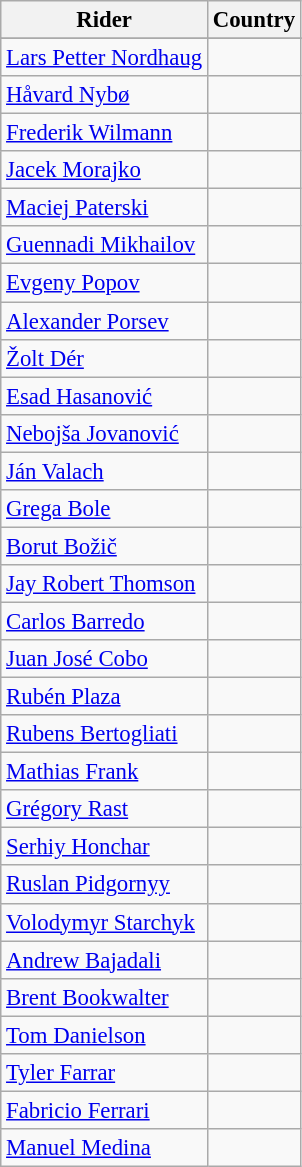<table class="wikitable" style="font-size:95%; text-align:left;">
<tr>
<th>Rider</th>
<th>Country</th>
</tr>
<tr>
</tr>
<tr>
<td><a href='#'>Lars Petter Nordhaug</a></td>
<td></td>
</tr>
<tr>
<td><a href='#'>Håvard Nybø</a></td>
<td></td>
</tr>
<tr>
<td><a href='#'>Frederik Wilmann</a></td>
<td></td>
</tr>
<tr>
<td><a href='#'>Jacek Morajko</a></td>
<td></td>
</tr>
<tr>
<td><a href='#'>Maciej Paterski</a></td>
<td></td>
</tr>
<tr>
<td><a href='#'>Guennadi Mikhailov</a></td>
<td></td>
</tr>
<tr>
<td><a href='#'>Evgeny Popov</a></td>
<td></td>
</tr>
<tr>
<td><a href='#'>Alexander Porsev</a></td>
<td></td>
</tr>
<tr>
<td><a href='#'>Žolt Dér</a></td>
<td></td>
</tr>
<tr>
<td><a href='#'>Esad Hasanović</a></td>
<td></td>
</tr>
<tr>
<td><a href='#'>Nebojša Jovanović</a></td>
<td></td>
</tr>
<tr>
<td><a href='#'>Ján Valach</a></td>
<td></td>
</tr>
<tr>
<td><a href='#'>Grega Bole</a></td>
<td></td>
</tr>
<tr>
<td><a href='#'>Borut Božič</a></td>
<td></td>
</tr>
<tr>
<td><a href='#'>Jay Robert Thomson</a></td>
<td></td>
</tr>
<tr>
<td><a href='#'>Carlos Barredo</a></td>
<td></td>
</tr>
<tr>
<td><a href='#'>Juan José Cobo</a></td>
<td></td>
</tr>
<tr>
<td><a href='#'>Rubén Plaza</a></td>
<td></td>
</tr>
<tr>
<td><a href='#'>Rubens Bertogliati</a></td>
<td></td>
</tr>
<tr>
<td><a href='#'>Mathias Frank</a></td>
<td></td>
</tr>
<tr>
<td><a href='#'>Grégory Rast</a></td>
<td></td>
</tr>
<tr>
<td><a href='#'>Serhiy Honchar</a></td>
<td></td>
</tr>
<tr>
<td><a href='#'>Ruslan Pidgornyy</a></td>
<td></td>
</tr>
<tr>
<td><a href='#'>Volodymyr Starchyk</a></td>
<td></td>
</tr>
<tr>
<td><a href='#'>Andrew Bajadali</a></td>
<td></td>
</tr>
<tr>
<td><a href='#'>Brent Bookwalter</a></td>
<td></td>
</tr>
<tr>
<td><a href='#'>Tom Danielson</a></td>
<td></td>
</tr>
<tr>
<td><a href='#'>Tyler Farrar</a></td>
<td></td>
</tr>
<tr>
<td><a href='#'>Fabricio Ferrari</a></td>
<td></td>
</tr>
<tr>
<td><a href='#'>Manuel Medina</a></td>
<td></td>
</tr>
</table>
